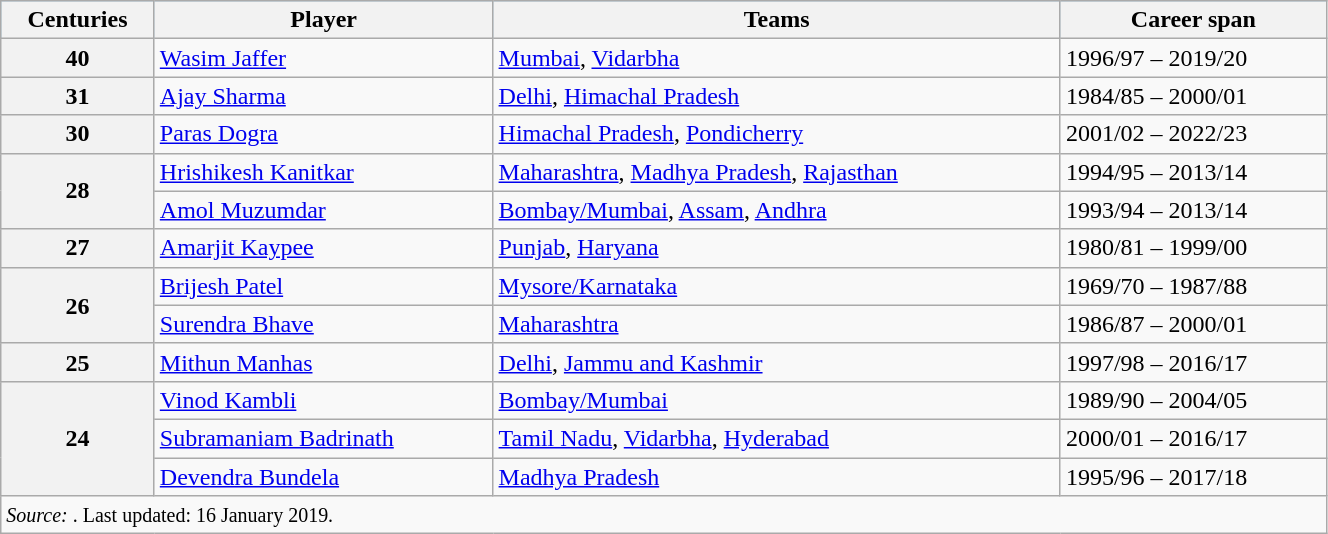<table class="wikitable" width=70%>
<tr bgcolor=#87cefa>
<th>Centuries</th>
<th>Player</th>
<th>Teams</th>
<th>Career span</th>
</tr>
<tr>
<th>40</th>
<td><a href='#'>Wasim Jaffer</a></td>
<td><a href='#'>Mumbai</a>, <a href='#'>Vidarbha</a></td>
<td>1996/97 – 2019/20</td>
</tr>
<tr>
<th>31</th>
<td><a href='#'>Ajay Sharma</a></td>
<td><a href='#'>Delhi</a>, <a href='#'>Himachal Pradesh</a></td>
<td>1984/85 – 2000/01</td>
</tr>
<tr>
<th>30</th>
<td><a href='#'>Paras Dogra</a></td>
<td><a href='#'>Himachal Pradesh</a>, <a href='#'>Pondicherry</a></td>
<td>2001/02 – 2022/23</td>
</tr>
<tr>
<th rowspan="2">28</th>
<td><a href='#'>Hrishikesh Kanitkar</a></td>
<td><a href='#'>Maharashtra</a>, <a href='#'>Madhya Pradesh</a>, <a href='#'>Rajasthan</a></td>
<td>1994/95 – 2013/14</td>
</tr>
<tr>
<td><a href='#'>Amol Muzumdar</a></td>
<td><a href='#'>Bombay/Mumbai</a>, <a href='#'>Assam</a>, <a href='#'>Andhra</a></td>
<td>1993/94 – 2013/14</td>
</tr>
<tr>
<th>27</th>
<td><a href='#'>Amarjit Kaypee</a></td>
<td><a href='#'>Punjab</a>, <a href='#'>Haryana</a></td>
<td>1980/81 – 1999/00</td>
</tr>
<tr>
<th rowspan="2">26</th>
<td><a href='#'>Brijesh Patel</a></td>
<td><a href='#'>Mysore/Karnataka</a></td>
<td>1969/70 – 1987/88</td>
</tr>
<tr>
<td><a href='#'>Surendra Bhave</a></td>
<td><a href='#'>Maharashtra</a></td>
<td>1986/87 – 2000/01</td>
</tr>
<tr>
<th>25</th>
<td><a href='#'>Mithun Manhas</a></td>
<td><a href='#'>Delhi</a>, <a href='#'>Jammu and Kashmir</a></td>
<td>1997/98 – 2016/17</td>
</tr>
<tr>
<th rowspan="3">24</th>
<td><a href='#'>Vinod Kambli</a></td>
<td><a href='#'>Bombay/Mumbai</a></td>
<td>1989/90 – 2004/05</td>
</tr>
<tr>
<td><a href='#'>Subramaniam Badrinath</a></td>
<td><a href='#'>Tamil Nadu</a>, <a href='#'>Vidarbha</a>, <a href='#'>Hyderabad</a></td>
<td>2000/01 – 2016/17</td>
</tr>
<tr>
<td><a href='#'>Devendra Bundela</a></td>
<td><a href='#'>Madhya Pradesh</a></td>
<td>1995/96 – 2017/18</td>
</tr>
<tr>
<td colspan="4"><small><em>Source:  </em>. Last updated: 16 January 2019.</small></td>
</tr>
</table>
